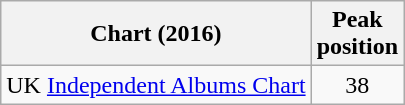<table class="wikitable sortable">
<tr>
<th>Chart (2016)</th>
<th>Peak<br>position</th>
</tr>
<tr>
<td align="left">UK <a href='#'>Independent Albums Chart</a></td>
<td style="text-align:center;">38</td>
</tr>
</table>
